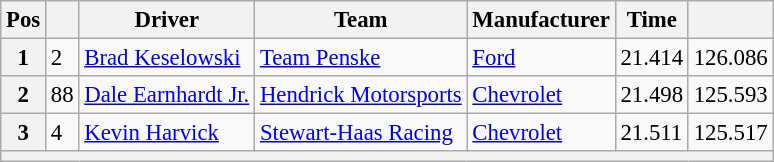<table class="wikitable" style="font-size:95%">
<tr>
<th>Pos</th>
<th></th>
<th>Driver</th>
<th>Team</th>
<th>Manufacturer</th>
<th>Time</th>
<th></th>
</tr>
<tr>
<th>1</th>
<td>2</td>
<td><a href='#'>Brad Keselowski</a></td>
<td><a href='#'>Team Penske</a></td>
<td><a href='#'>Ford</a></td>
<td>21.414</td>
<td>126.086</td>
</tr>
<tr>
<th>2</th>
<td>88</td>
<td><a href='#'>Dale Earnhardt Jr.</a></td>
<td><a href='#'>Hendrick Motorsports</a></td>
<td><a href='#'>Chevrolet</a></td>
<td>21.498</td>
<td>125.593</td>
</tr>
<tr>
<th>3</th>
<td>4</td>
<td><a href='#'>Kevin Harvick</a></td>
<td><a href='#'>Stewart-Haas Racing</a></td>
<td><a href='#'>Chevrolet</a></td>
<td>21.511</td>
<td>125.517</td>
</tr>
<tr>
<th colspan="7"></th>
</tr>
</table>
